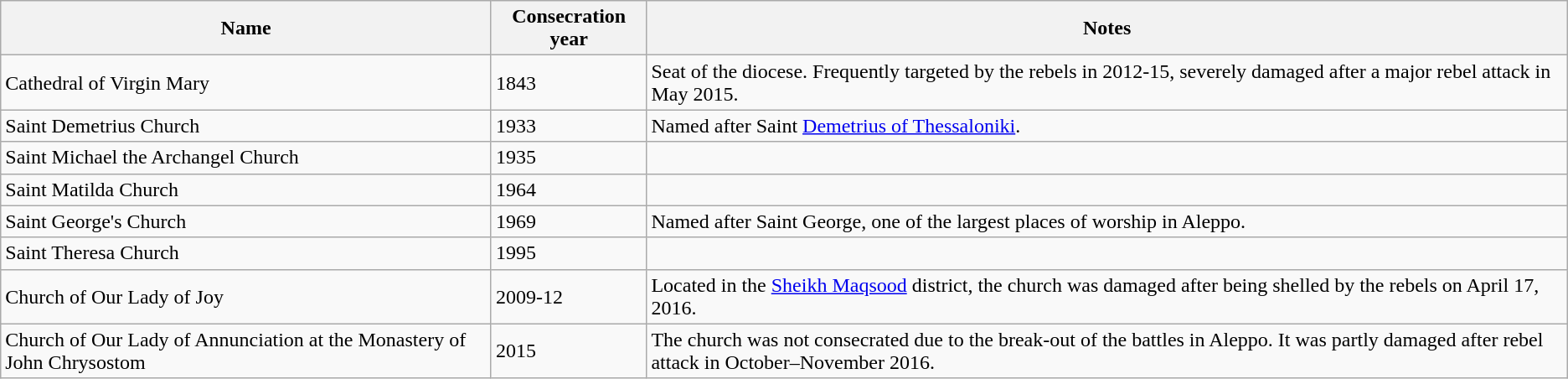<table class="wikitable">
<tr>
<th>Name</th>
<th>Consecration year</th>
<th>Notes</th>
</tr>
<tr>
<td>Cathedral of Virgin Mary</td>
<td>1843</td>
<td>Seat of the diocese. Frequently targeted by the rebels in 2012-15, severely damaged after a major rebel attack in May 2015.</td>
</tr>
<tr>
<td>Saint Demetrius Church</td>
<td>1933</td>
<td>Named after Saint <a href='#'>Demetrius of Thessaloniki</a>.</td>
</tr>
<tr>
<td>Saint Michael the Archangel Church</td>
<td>1935</td>
<td></td>
</tr>
<tr>
<td>Saint Matilda Church</td>
<td>1964</td>
<td></td>
</tr>
<tr>
<td>Saint George's Church</td>
<td>1969</td>
<td>Named after Saint George, one of the largest places of worship in Aleppo.</td>
</tr>
<tr>
<td>Saint Theresa Church</td>
<td>1995</td>
<td></td>
</tr>
<tr>
<td>Church of Our Lady of Joy</td>
<td>2009-12</td>
<td>Located in the <a href='#'>Sheikh Maqsood</a> district, the church was damaged after being shelled by the rebels on April 17, 2016.</td>
</tr>
<tr>
<td>Church of Our Lady of Annunciation at the Monastery of John Chrysostom</td>
<td>2015</td>
<td>The church was not consecrated due to the break-out of the battles in Aleppo. It was partly damaged after rebel attack in October–November 2016.</td>
</tr>
</table>
